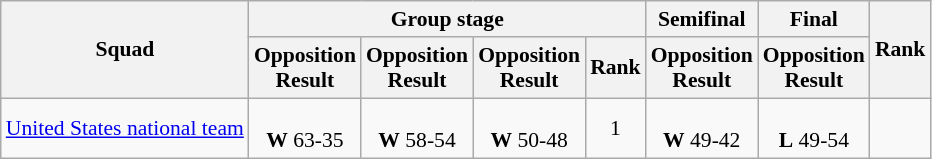<table class=wikitable style="font-size:90%">
<tr>
<th rowspan="2">Squad</th>
<th colspan="4">Group stage</th>
<th>Semifinal</th>
<th>Final</th>
<th rowspan="2">Rank</th>
</tr>
<tr>
<th>Opposition<br>Result</th>
<th>Opposition<br>Result</th>
<th>Opposition<br>Result</th>
<th>Rank</th>
<th>Opposition<br>Result</th>
<th>Opposition<br>Result</th>
</tr>
<tr align=center>
<td align=left><a href='#'>United States national team</a></td>
<td><br> <strong>W</strong> 63-35</td>
<td><br> <strong>W</strong> 58-54</td>
<td><br> <strong>W</strong> 50-48</td>
<td>1</td>
<td><br> <strong>W</strong> 49-42</td>
<td><br> <strong>L</strong> 49-54</td>
<td></td>
</tr>
</table>
